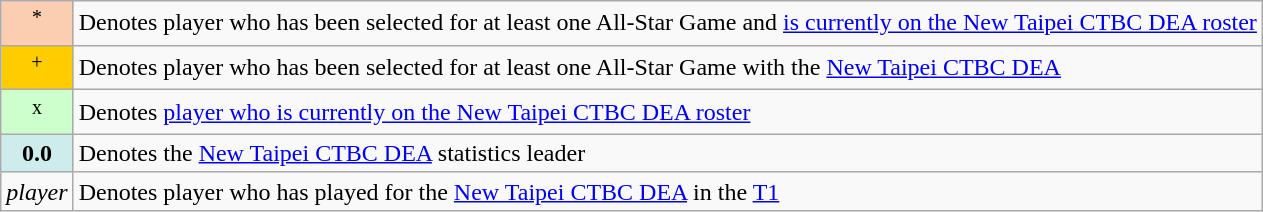<table class="wikitable">
<tr>
<td align="center" bgcolor="#FBCEB1" width="20"><sup>*</sup></td>
<td>Denotes player who has been selected for at least one All-Star Game and <a href='#'>is currently on the New Taipei CTBC DEA roster</a></td>
</tr>
<tr>
<td align="center" bgcolor="#FFCC00" width="20"><sup>+</sup></td>
<td>Denotes player who has been selected for at least one All-Star Game with the <a href='#'>New Taipei CTBC DEA</a></td>
</tr>
<tr>
<td align="center" bgcolor="#CCFFCC" width="20"><sup>x</sup></td>
<td>Denotes <a href='#'>player who is currently on the New Taipei CTBC DEA roster</a></td>
</tr>
<tr>
<td align="center" bgcolor="#CFECEC" width="20"><strong>0.0</strong></td>
<td>Denotes the <a href='#'>New Taipei CTBC DEA</a> statistics leader</td>
</tr>
<tr>
<td align="center" width="20"><em>player</em></td>
<td>Denotes player who has played for the <a href='#'>New Taipei CTBC DEA</a> in the <a href='#'>T1</a><br></td>
</tr>
</table>
